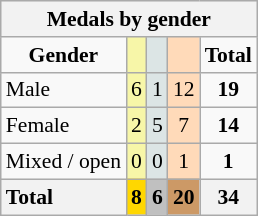<table class="wikitable" style="text-align:center;font-size:90%">
<tr style="background:#efefef;">
<th colspan=5>Medals by gender</th>
</tr>
<tr>
<td><strong>Gender</strong></td>
<td bgcolor=#f7f6a8></td>
<td bgcolor=#dce5e5></td>
<td bgcolor=#ffdab9></td>
<td><strong>Total</strong></td>
</tr>
<tr>
<td style="text-align:left;">Male</td>
<td style="background:#F7F6A8;">6</td>
<td style="background:#DCE5E5;">1</td>
<td style="background:#FFDAB9;">12</td>
<td><strong>19</strong></td>
</tr>
<tr>
<td style="text-align:left;">Female</td>
<td style="background:#F7F6A8;">2</td>
<td style="background:#DCE5E5;">5</td>
<td style="background:#FFDAB9;">7</td>
<td><strong>14</strong></td>
</tr>
<tr>
<td style="text-align:left;">Mixed / open</td>
<td style="background:#F7F6A8;">0</td>
<td style="background:#DCE5E5;">0</td>
<td style="background:#FFDAB9;">1</td>
<td><strong>1</strong></td>
</tr>
<tr>
<th style="text-align:left;">Total</th>
<th style="background:gold;">8</th>
<th style="background:silver;">6</th>
<th style="background:#c96;">20</th>
<th>34</th>
</tr>
</table>
